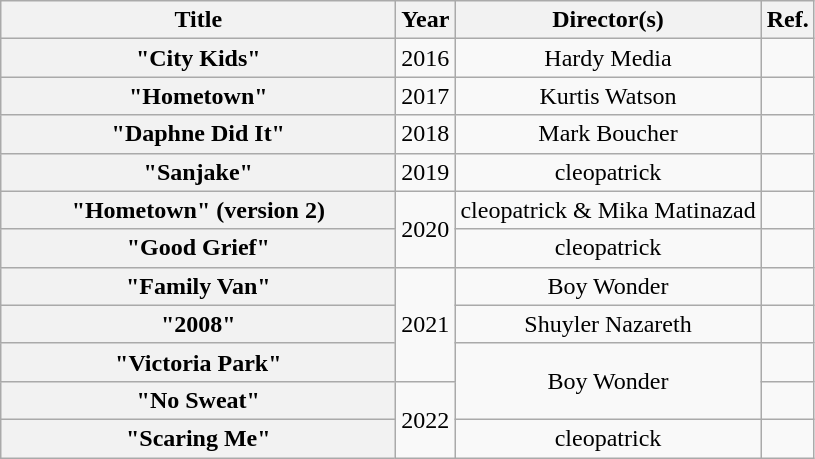<table class="wikitable plainrowheaders" style="text-align:center;">
<tr>
<th scope="col" style="width:16em;">Title</th>
<th scope="col">Year</th>
<th scope="col">Director(s)</th>
<th scope="col">Ref.</th>
</tr>
<tr>
<th scope="row">"City Kids"</th>
<td>2016</td>
<td>Hardy Media</td>
<td align="center"></td>
</tr>
<tr>
<th scope="row">"Hometown"</th>
<td>2017</td>
<td>Kurtis Watson</td>
<td align="center"></td>
</tr>
<tr>
<th scope="row">"Daphne Did It"</th>
<td>2018</td>
<td>Mark Boucher</td>
<td align="center"></td>
</tr>
<tr>
<th scope="row">"Sanjake"</th>
<td>2019</td>
<td>cleopatrick</td>
<td align="center"></td>
</tr>
<tr>
<th scope="row">"Hometown" (version 2)</th>
<td rowspan="2">2020</td>
<td>cleopatrick & Mika Matinazad</td>
<td align="center"></td>
</tr>
<tr>
<th scope="row">"Good Grief"</th>
<td>cleopatrick</td>
<td align="center"></td>
</tr>
<tr>
<th scope="row">"Family Van"</th>
<td rowspan="3">2021</td>
<td>Boy Wonder</td>
<td align="center"></td>
</tr>
<tr>
<th scope="row">"2008"</th>
<td>Shuyler Nazareth</td>
<td align="center"></td>
</tr>
<tr>
<th scope="row">"Victoria Park"</th>
<td rowspan="2">Boy Wonder</td>
<td align="center"></td>
</tr>
<tr>
<th scope="row">"No Sweat"</th>
<td rowspan="2">2022</td>
<td></td>
</tr>
<tr>
<th scope="row">"Scaring Me"</th>
<td>cleopatrick</td>
<td></td>
</tr>
</table>
